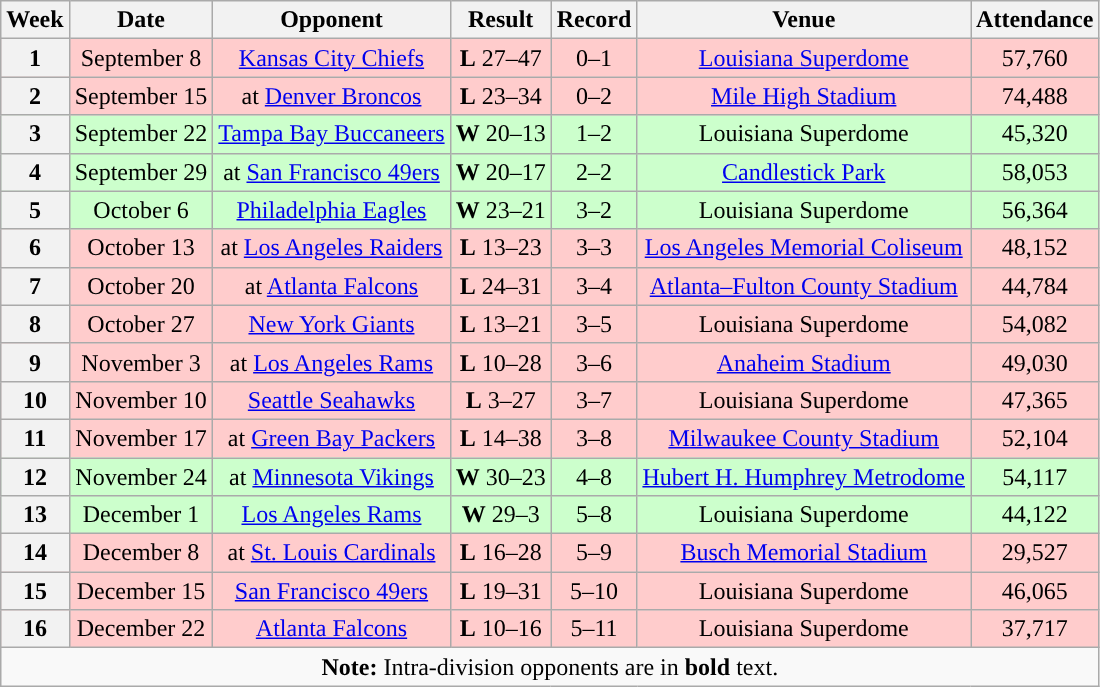<table class="wikitable"  style="text-align: center;">
<tr>
<th>Week</th>
<th>Date</th>
<th>Opponent</th>
<th>Result</th>
<th>Record</th>
<th>Venue</th>
<th>Attendance</th>
</tr>
<tr style="background:#fcc">
<th>1</th>
<td>September 8</td>
<td><a href='#'>Kansas City Chiefs</a></td>
<td><strong>L</strong> 27–47</td>
<td>0–1</td>
<td><a href='#'>Louisiana Superdome</a></td>
<td>57,760</td>
</tr>
<tr style="background:#fcc">
<th>2</th>
<td>September 15</td>
<td>at <a href='#'>Denver Broncos</a></td>
<td><strong>L</strong> 23–34</td>
<td>0–2</td>
<td><a href='#'>Mile High Stadium</a></td>
<td>74,488</td>
</tr>
<tr style="background:#cfc">
<th>3</th>
<td>September 22</td>
<td><a href='#'>Tampa Bay Buccaneers</a></td>
<td><strong>W</strong> 20–13</td>
<td>1–2</td>
<td>Louisiana Superdome</td>
<td>45,320</td>
</tr>
<tr style="background:#cfc">
<th>4</th>
<td>September 29</td>
<td>at <a href='#'>San Francisco 49ers</a></td>
<td><strong>W</strong> 20–17</td>
<td>2–2</td>
<td><a href='#'>Candlestick Park</a></td>
<td>58,053</td>
</tr>
<tr style="background:#cfc">
<th>5</th>
<td>October 6</td>
<td><a href='#'>Philadelphia Eagles</a></td>
<td><strong>W</strong> 23–21</td>
<td>3–2</td>
<td>Louisiana Superdome</td>
<td>56,364</td>
</tr>
<tr style="background:#fcc">
<th>6</th>
<td>October 13</td>
<td>at <a href='#'>Los Angeles Raiders</a></td>
<td><strong>L</strong> 13–23</td>
<td>3–3</td>
<td><a href='#'>Los Angeles Memorial Coliseum</a></td>
<td>48,152</td>
</tr>
<tr style="background:#fcc">
<th>7</th>
<td>October 20</td>
<td>at <a href='#'>Atlanta Falcons</a></td>
<td><strong>L</strong> 24–31</td>
<td>3–4</td>
<td><a href='#'>Atlanta–Fulton County Stadium</a></td>
<td>44,784</td>
</tr>
<tr style="background:#fcc">
<th>8</th>
<td>October 27</td>
<td><a href='#'>New York Giants</a></td>
<td><strong>L</strong> 13–21</td>
<td>3–5</td>
<td>Louisiana Superdome</td>
<td>54,082</td>
</tr>
<tr style="background:#fcc">
<th>9</th>
<td>November 3</td>
<td>at <a href='#'>Los Angeles Rams</a></td>
<td><strong>L</strong> 10–28</td>
<td>3–6</td>
<td><a href='#'>Anaheim Stadium</a></td>
<td>49,030</td>
</tr>
<tr style="background:#fcc">
<th>10</th>
<td>November 10</td>
<td><a href='#'>Seattle Seahawks</a></td>
<td><strong>L</strong> 3–27</td>
<td>3–7</td>
<td>Louisiana Superdome</td>
<td>47,365</td>
</tr>
<tr style="background:#fcc">
<th>11</th>
<td>November 17</td>
<td>at <a href='#'>Green Bay Packers</a></td>
<td><strong>L</strong> 14–38</td>
<td>3–8</td>
<td><a href='#'>Milwaukee County Stadium</a></td>
<td>52,104</td>
</tr>
<tr style="background:#cfc">
<th>12</th>
<td>November 24</td>
<td>at <a href='#'>Minnesota Vikings</a></td>
<td><strong>W</strong> 30–23</td>
<td>4–8</td>
<td><a href='#'>Hubert H. Humphrey Metrodome</a></td>
<td>54,117</td>
</tr>
<tr style="background:#cfc">
<th>13</th>
<td>December 1</td>
<td><a href='#'>Los Angeles Rams</a></td>
<td><strong>W</strong> 29–3</td>
<td>5–8</td>
<td>Louisiana Superdome</td>
<td>44,122</td>
</tr>
<tr style="background:#fcc">
<th>14</th>
<td>December 8</td>
<td>at <a href='#'>St. Louis Cardinals</a></td>
<td><strong>L</strong> 16–28</td>
<td>5–9</td>
<td><a href='#'>Busch Memorial Stadium</a></td>
<td>29,527</td>
</tr>
<tr style="background:#fcc">
<th>15</th>
<td>December 15</td>
<td><a href='#'>San Francisco 49ers</a></td>
<td><strong>L</strong> 19–31</td>
<td>5–10</td>
<td>Louisiana Superdome</td>
<td>46,065</td>
</tr>
<tr style="background:#fcc">
<th>16</th>
<td>December 22</td>
<td><a href='#'>Atlanta Falcons</a></td>
<td><strong>L</strong> 10–16</td>
<td>5–11</td>
<td>Louisiana Superdome</td>
<td>37,717</td>
</tr>
<tr>
<td colspan="7"><strong>Note:</strong> Intra-division opponents are in <strong>bold</strong> text.</td>
</tr>
</table>
